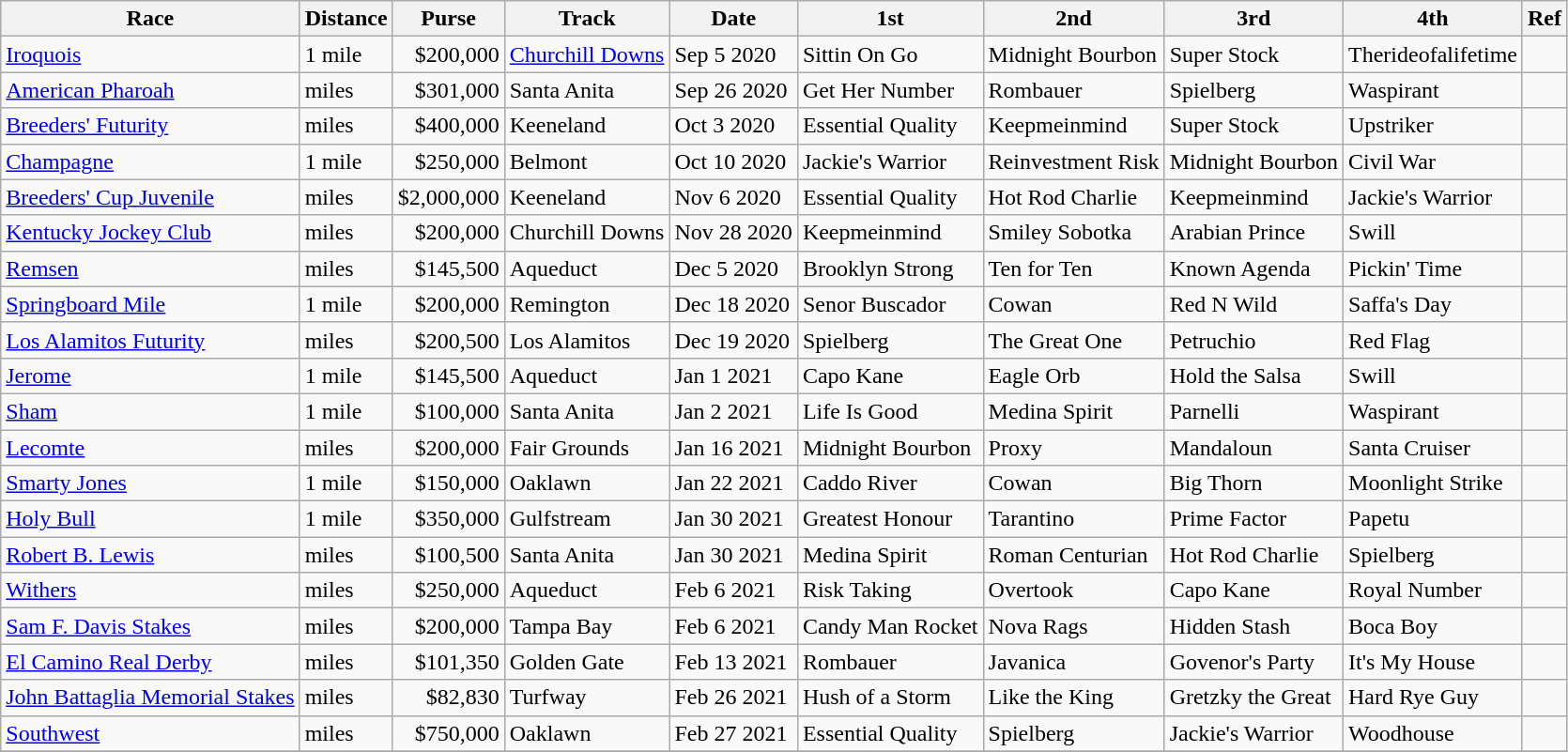<table class="wikitable">
<tr>
<th>Race</th>
<th>Distance</th>
<th>Purse</th>
<th>Track</th>
<th>Date</th>
<th>1st</th>
<th>2nd</th>
<th>3rd</th>
<th>4th</th>
<th>Ref</th>
</tr>
<tr>
<td><a href='#'>Iroquois</a></td>
<td>1 mile</td>
<td align=right>$200,000</td>
<td><a href='#'>Churchill Downs</a></td>
<td>Sep 5 2020</td>
<td>Sittin On Go</td>
<td>Midnight Bourbon</td>
<td>Super Stock</td>
<td>Therideofalifetime</td>
<td></td>
</tr>
<tr>
<td><a href='#'>American Pharoah</a></td>
<td> miles</td>
<td align=right>$301,000</td>
<td>Santa Anita</td>
<td>Sep 26 2020</td>
<td>Get Her Number</td>
<td>Rombauer</td>
<td>Spielberg</td>
<td>Waspirant</td>
<td></td>
</tr>
<tr>
<td><a href='#'>Breeders' Futurity</a></td>
<td> miles</td>
<td align=right>$400,000</td>
<td>Keeneland</td>
<td>Oct 3 2020</td>
<td>Essential Quality</td>
<td>Keepmeinmind</td>
<td>Super Stock</td>
<td>Upstriker</td>
<td></td>
</tr>
<tr>
<td><a href='#'>Champagne</a></td>
<td>1 mile</td>
<td align=right>$250,000</td>
<td>Belmont</td>
<td>Oct 10 2020</td>
<td>Jackie's Warrior</td>
<td>Reinvestment Risk</td>
<td>Midnight Bourbon</td>
<td>Civil War</td>
<td></td>
</tr>
<tr>
<td><a href='#'>Breeders' Cup Juvenile</a></td>
<td> miles</td>
<td align=right>$2,000,000</td>
<td>Keeneland</td>
<td>Nov 6 2020</td>
<td>Essential Quality</td>
<td>Hot Rod Charlie</td>
<td>Keepmeinmind</td>
<td>Jackie's Warrior</td>
<td></td>
</tr>
<tr>
<td><a href='#'>Kentucky Jockey Club</a></td>
<td> miles</td>
<td align=right>$200,000</td>
<td>Churchill Downs</td>
<td>Nov 28 2020</td>
<td>Keepmeinmind</td>
<td>Smiley Sobotka</td>
<td>Arabian Prince</td>
<td>Swill</td>
<td></td>
</tr>
<tr>
<td><a href='#'>Remsen</a></td>
<td> miles</td>
<td align=right>$145,500</td>
<td>Aqueduct</td>
<td>Dec 5 2020</td>
<td>Brooklyn Strong</td>
<td>Ten for Ten</td>
<td>Known Agenda</td>
<td>Pickin' Time</td>
<td></td>
</tr>
<tr>
<td><a href='#'>Springboard Mile</a></td>
<td>1 mile</td>
<td align=right>$200,000</td>
<td>Remington</td>
<td>Dec 18 2020</td>
<td>Senor Buscador</td>
<td>Cowan</td>
<td>Red N Wild</td>
<td>Saffa's Day</td>
<td></td>
</tr>
<tr>
<td><a href='#'>Los Alamitos Futurity</a></td>
<td> miles</td>
<td align=right>$200,500</td>
<td>Los Alamitos</td>
<td>Dec 19 2020</td>
<td>Spielberg</td>
<td>The Great One</td>
<td>Petruchio</td>
<td>Red Flag</td>
<td></td>
</tr>
<tr>
<td><a href='#'>Jerome</a></td>
<td>1 mile</td>
<td align=right>$145,500</td>
<td>Aqueduct</td>
<td>Jan 1 2021</td>
<td>Capo Kane</td>
<td>Eagle Orb</td>
<td>Hold the Salsa</td>
<td>Swill</td>
<td></td>
</tr>
<tr>
<td><a href='#'>Sham</a></td>
<td>1 mile</td>
<td align=right>$100,000</td>
<td>Santa Anita</td>
<td>Jan 2 2021</td>
<td>Life Is Good</td>
<td>Medina Spirit</td>
<td>Parnelli</td>
<td>Waspirant</td>
<td></td>
</tr>
<tr>
<td><a href='#'>Lecomte</a></td>
<td> miles</td>
<td align=right>$200,000</td>
<td>Fair Grounds</td>
<td>Jan 16 2021</td>
<td>Midnight Bourbon</td>
<td>Proxy</td>
<td>Mandaloun</td>
<td>Santa Cruiser</td>
<td></td>
</tr>
<tr>
<td><a href='#'>Smarty Jones</a></td>
<td>1 mile</td>
<td align=right>$150,000</td>
<td>Oaklawn</td>
<td>Jan 22 2021</td>
<td>Caddo River</td>
<td>Cowan</td>
<td>Big Thorn</td>
<td>Moonlight Strike</td>
<td></td>
</tr>
<tr>
<td><a href='#'>Holy Bull</a></td>
<td>1 mile</td>
<td align=right>$350,000</td>
<td>Gulfstream</td>
<td>Jan 30 2021</td>
<td>Greatest Honour</td>
<td>Tarantino</td>
<td>Prime Factor</td>
<td>Papetu</td>
<td></td>
</tr>
<tr>
<td><a href='#'>Robert B. Lewis</a></td>
<td> miles</td>
<td align=right>$100,500</td>
<td>Santa Anita</td>
<td>Jan 30 2021</td>
<td>Medina Spirit</td>
<td>Roman Centurian</td>
<td>Hot Rod Charlie</td>
<td>Spielberg</td>
<td></td>
</tr>
<tr>
<td><a href='#'>Withers</a></td>
<td> miles</td>
<td align=right>$250,000</td>
<td>Aqueduct</td>
<td>Feb 6 2021</td>
<td>Risk Taking</td>
<td>Overtook</td>
<td>Capo Kane</td>
<td>Royal Number</td>
<td></td>
</tr>
<tr>
<td><a href='#'>Sam F. Davis Stakes</a></td>
<td> miles</td>
<td align=right>$200,000</td>
<td>Tampa Bay</td>
<td>Feb 6 2021</td>
<td>Candy Man Rocket</td>
<td>Nova Rags</td>
<td>Hidden Stash</td>
<td>Boca Boy</td>
<td></td>
</tr>
<tr>
<td><a href='#'>El Camino Real Derby</a></td>
<td> miles</td>
<td align=right>$101,350</td>
<td>Golden Gate</td>
<td>Feb 13 2021</td>
<td>Rombauer</td>
<td>Javanica</td>
<td>Govenor's Party</td>
<td>It's My House</td>
<td></td>
</tr>
<tr>
<td><a href='#'>John Battaglia Memorial Stakes</a></td>
<td> miles</td>
<td align=right>$82,830</td>
<td>Turfway</td>
<td>Feb 26 2021</td>
<td>Hush of a Storm</td>
<td>Like the King</td>
<td>Gretzky the Great</td>
<td>Hard Rye Guy</td>
<td></td>
</tr>
<tr>
<td><a href='#'>Southwest</a></td>
<td> miles</td>
<td align=right>$750,000</td>
<td>Oaklawn</td>
<td>Feb 27 2021</td>
<td>Essential Quality</td>
<td>Spielberg</td>
<td>Jackie's Warrior</td>
<td>Woodhouse</td>
<td></td>
</tr>
<tr>
</tr>
</table>
